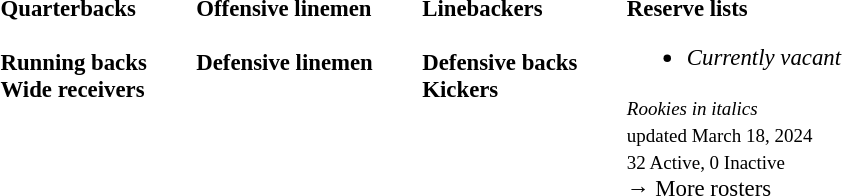<table class="toccolours" style="text-align: left;">
<tr>
<td style="font-size: 95%;vertical-align:top;"><strong>Quarterbacks</strong><br>
<br><strong>Running backs</strong><br><strong>Wide receivers</strong>




</td>
<td style="width: 25px;"></td>
<td style="font-size: 95%;vertical-align:top;"><strong>Offensive linemen</strong><br>


<br><strong>Defensive linemen</strong>





</td>
<td style="width: 25px;"></td>
<td style="font-size: 95%;vertical-align:top;"><strong>Linebackers</strong><br><br><strong>Defensive backs</strong>





<br><strong>Kickers</strong>
</td>
<td style="width: 25px;"></td>
<td style="font-size: 95%;vertical-align:top;"><strong>Reserve lists</strong><br><ul><li><em>Currently vacant</em></li></ul><small><em>Rookies in italics</em></small><br>
<small> updated March 18, 2024</small><br>
<small>32 Active, 0 Inactive</small><br>→ More rosters</td>
</tr>
</table>
